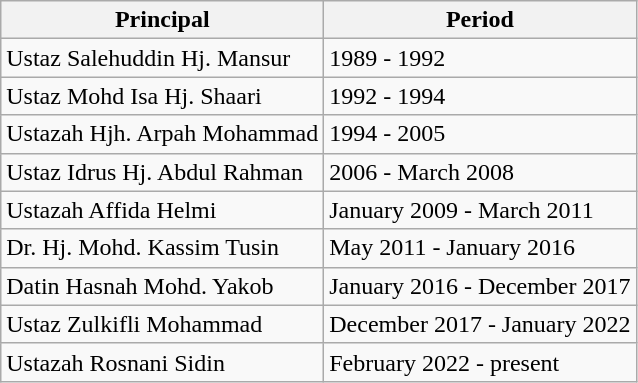<table class="wikitable">
<tr>
<th>Principal</th>
<th>Period</th>
</tr>
<tr>
<td>Ustaz Salehuddin Hj. Mansur</td>
<td>1989 - 1992</td>
</tr>
<tr>
<td>Ustaz Mohd Isa Hj. Shaari</td>
<td>1992 - 1994</td>
</tr>
<tr>
<td>Ustazah Hjh. Arpah Mohammad</td>
<td>1994 - 2005</td>
</tr>
<tr>
<td>Ustaz Idrus Hj. Abdul Rahman</td>
<td>2006 - March 2008</td>
</tr>
<tr>
<td>Ustazah Affida Helmi</td>
<td>January 2009 - March 2011</td>
</tr>
<tr>
<td>Dr. Hj. Mohd. Kassim Tusin</td>
<td>May 2011 - January 2016</td>
</tr>
<tr>
<td>Datin Hasnah Mohd. Yakob</td>
<td>January 2016 - December 2017</td>
</tr>
<tr>
<td>Ustaz Zulkifli Mohammad</td>
<td>December 2017 - January 2022</td>
</tr>
<tr>
<td>Ustazah Rosnani Sidin</td>
<td>February 2022 - present</td>
</tr>
</table>
